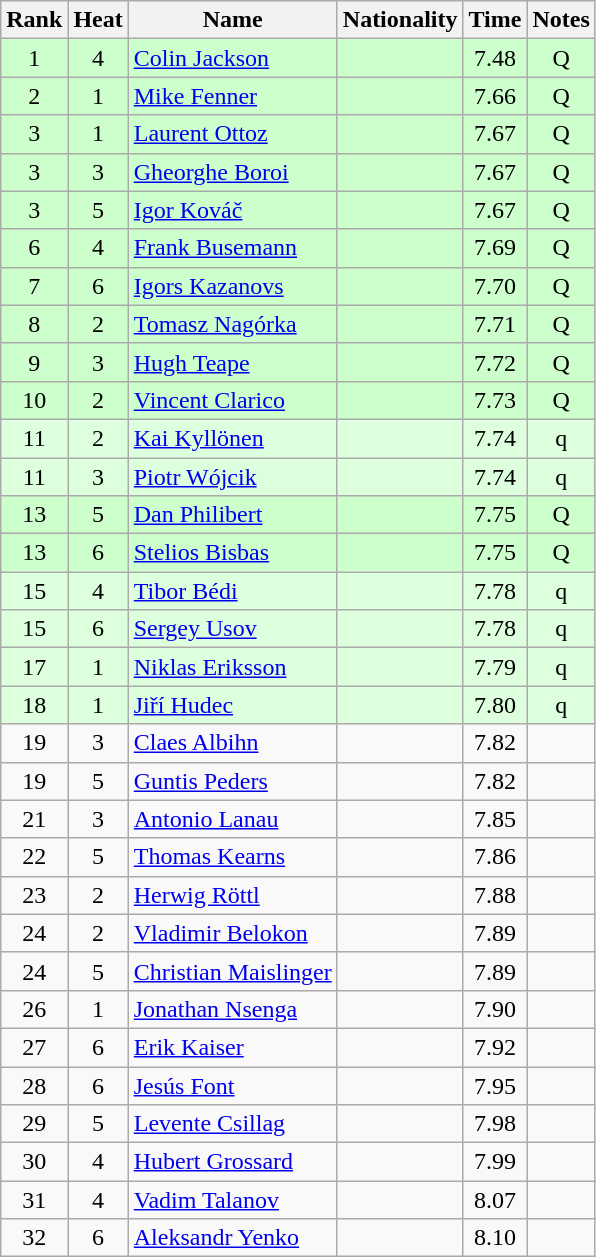<table class="wikitable sortable" style="text-align:center">
<tr>
<th>Rank</th>
<th>Heat</th>
<th>Name</th>
<th>Nationality</th>
<th>Time</th>
<th>Notes</th>
</tr>
<tr bgcolor=ccffcc>
<td>1</td>
<td>4</td>
<td align="left"><a href='#'>Colin Jackson</a></td>
<td align=left></td>
<td>7.48</td>
<td>Q</td>
</tr>
<tr bgcolor=ccffcc>
<td>2</td>
<td>1</td>
<td align="left"><a href='#'>Mike Fenner</a></td>
<td align=left></td>
<td>7.66</td>
<td>Q</td>
</tr>
<tr bgcolor=ccffcc>
<td>3</td>
<td>1</td>
<td align="left"><a href='#'>Laurent Ottoz</a></td>
<td align=left></td>
<td>7.67</td>
<td>Q</td>
</tr>
<tr bgcolor=ccffcc>
<td>3</td>
<td>3</td>
<td align="left"><a href='#'>Gheorghe Boroi</a></td>
<td align=left></td>
<td>7.67</td>
<td>Q</td>
</tr>
<tr bgcolor=ccffcc>
<td>3</td>
<td>5</td>
<td align="left"><a href='#'>Igor Kováč</a></td>
<td align=left></td>
<td>7.67</td>
<td>Q</td>
</tr>
<tr bgcolor=ccffcc>
<td>6</td>
<td>4</td>
<td align="left"><a href='#'>Frank Busemann</a></td>
<td align=left></td>
<td>7.69</td>
<td>Q</td>
</tr>
<tr bgcolor=ccffcc>
<td>7</td>
<td>6</td>
<td align="left"><a href='#'>Igors Kazanovs</a></td>
<td align=left></td>
<td>7.70</td>
<td>Q</td>
</tr>
<tr bgcolor=ccffcc>
<td>8</td>
<td>2</td>
<td align="left"><a href='#'>Tomasz Nagórka</a></td>
<td align=left></td>
<td>7.71</td>
<td>Q</td>
</tr>
<tr bgcolor=ccffcc>
<td>9</td>
<td>3</td>
<td align="left"><a href='#'>Hugh Teape</a></td>
<td align=left></td>
<td>7.72</td>
<td>Q</td>
</tr>
<tr bgcolor=ccffcc>
<td>10</td>
<td>2</td>
<td align="left"><a href='#'>Vincent Clarico</a></td>
<td align=left></td>
<td>7.73</td>
<td>Q</td>
</tr>
<tr bgcolor=ddffdd>
<td>11</td>
<td>2</td>
<td align="left"><a href='#'>Kai Kyllönen</a></td>
<td align=left></td>
<td>7.74</td>
<td>q</td>
</tr>
<tr bgcolor=ddffdd>
<td>11</td>
<td>3</td>
<td align="left"><a href='#'>Piotr Wójcik</a></td>
<td align=left></td>
<td>7.74</td>
<td>q</td>
</tr>
<tr bgcolor=ccffcc>
<td>13</td>
<td>5</td>
<td align="left"><a href='#'>Dan Philibert</a></td>
<td align=left></td>
<td>7.75</td>
<td>Q</td>
</tr>
<tr bgcolor=ccffcc>
<td>13</td>
<td>6</td>
<td align="left"><a href='#'>Stelios Bisbas</a></td>
<td align=left></td>
<td>7.75</td>
<td>Q</td>
</tr>
<tr bgcolor=ddffdd>
<td>15</td>
<td>4</td>
<td align="left"><a href='#'>Tibor Bédi</a></td>
<td align=left></td>
<td>7.78</td>
<td>q</td>
</tr>
<tr bgcolor=ddffdd>
<td>15</td>
<td>6</td>
<td align="left"><a href='#'>Sergey Usov</a></td>
<td align=left></td>
<td>7.78</td>
<td>q</td>
</tr>
<tr bgcolor=ddffdd>
<td>17</td>
<td>1</td>
<td align="left"><a href='#'>Niklas Eriksson</a></td>
<td align=left></td>
<td>7.79</td>
<td>q</td>
</tr>
<tr bgcolor=ddffdd>
<td>18</td>
<td>1</td>
<td align="left"><a href='#'>Jiří Hudec</a></td>
<td align=left></td>
<td>7.80</td>
<td>q</td>
</tr>
<tr>
<td>19</td>
<td>3</td>
<td align="left"><a href='#'>Claes Albihn</a></td>
<td align=left></td>
<td>7.82</td>
<td></td>
</tr>
<tr>
<td>19</td>
<td>5</td>
<td align="left"><a href='#'>Guntis Peders</a></td>
<td align=left></td>
<td>7.82</td>
<td></td>
</tr>
<tr>
<td>21</td>
<td>3</td>
<td align="left"><a href='#'>Antonio Lanau</a></td>
<td align=left></td>
<td>7.85</td>
<td></td>
</tr>
<tr>
<td>22</td>
<td>5</td>
<td align="left"><a href='#'>Thomas Kearns</a></td>
<td align=left></td>
<td>7.86</td>
<td></td>
</tr>
<tr>
<td>23</td>
<td>2</td>
<td align="left"><a href='#'>Herwig Röttl</a></td>
<td align=left></td>
<td>7.88</td>
<td></td>
</tr>
<tr>
<td>24</td>
<td>2</td>
<td align="left"><a href='#'>Vladimir Belokon</a></td>
<td align=left></td>
<td>7.89</td>
<td></td>
</tr>
<tr>
<td>24</td>
<td>5</td>
<td align="left"><a href='#'>Christian Maislinger</a></td>
<td align=left></td>
<td>7.89</td>
<td></td>
</tr>
<tr>
<td>26</td>
<td>1</td>
<td align="left"><a href='#'>Jonathan Nsenga</a></td>
<td align=left></td>
<td>7.90</td>
<td></td>
</tr>
<tr>
<td>27</td>
<td>6</td>
<td align="left"><a href='#'>Erik Kaiser</a></td>
<td align=left></td>
<td>7.92</td>
<td></td>
</tr>
<tr>
<td>28</td>
<td>6</td>
<td align="left"><a href='#'>Jesús Font</a></td>
<td align=left></td>
<td>7.95</td>
<td></td>
</tr>
<tr>
<td>29</td>
<td>5</td>
<td align="left"><a href='#'>Levente Csillag</a></td>
<td align=left></td>
<td>7.98</td>
<td></td>
</tr>
<tr>
<td>30</td>
<td>4</td>
<td align="left"><a href='#'>Hubert Grossard</a></td>
<td align=left></td>
<td>7.99</td>
<td></td>
</tr>
<tr>
<td>31</td>
<td>4</td>
<td align="left"><a href='#'>Vadim Talanov</a></td>
<td align=left></td>
<td>8.07</td>
<td></td>
</tr>
<tr>
<td>32</td>
<td>6</td>
<td align="left"><a href='#'>Aleksandr Yenko</a></td>
<td align=left></td>
<td>8.10</td>
<td></td>
</tr>
</table>
